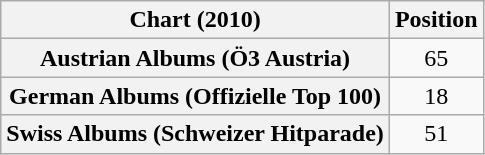<table class="wikitable sortable plainrowheaders" style="text-align:center">
<tr>
<th scope="col">Chart (2010)</th>
<th scope="col">Position</th>
</tr>
<tr>
<th scope="row">Austrian Albums (Ö3 Austria)</th>
<td>65</td>
</tr>
<tr>
<th scope="row">German Albums (Offizielle Top 100)</th>
<td>18</td>
</tr>
<tr>
<th scope="row">Swiss Albums (Schweizer Hitparade)</th>
<td>51</td>
</tr>
</table>
